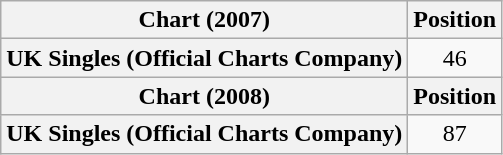<table class="wikitable plainrowheaders">
<tr>
<th>Chart (2007)</th>
<th>Position</th>
</tr>
<tr>
<th scope="row">UK Singles (Official Charts Company)</th>
<td style="text-align:center">46</td>
</tr>
<tr>
<th>Chart (2008)</th>
<th>Position</th>
</tr>
<tr>
<th scope="row">UK Singles (Official Charts Company)</th>
<td style="text-align:center">87</td>
</tr>
</table>
